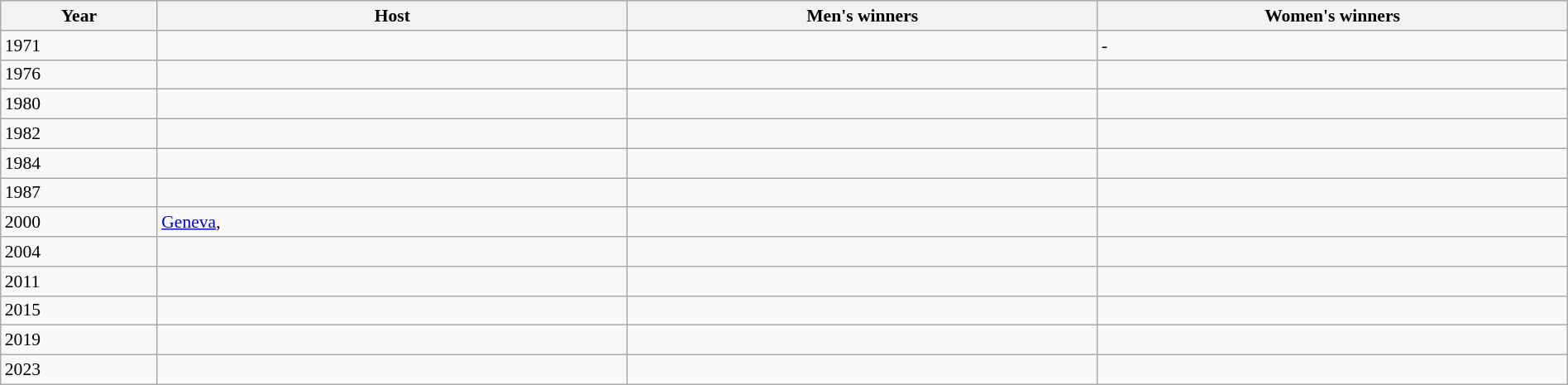<table class="wikitable sortable" style="font-size:90%; width: 100%; text-align: left;">
<tr>
<th width=5%>Year</th>
<th width=15%>Host</th>
<th width=15%>Men's winners</th>
<th width=15%>Women's winners</th>
</tr>
<tr>
<td>1971</td>
<td></td>
<td></td>
<td>-</td>
</tr>
<tr>
<td>1976</td>
<td></td>
<td></td>
<td></td>
</tr>
<tr>
<td>1980</td>
<td></td>
<td></td>
<td></td>
</tr>
<tr>
<td>1982</td>
<td></td>
<td></td>
<td></td>
</tr>
<tr>
<td>1984</td>
<td></td>
<td></td>
<td></td>
</tr>
<tr>
<td>1987</td>
<td></td>
<td></td>
<td></td>
</tr>
<tr>
<td>2000</td>
<td><a href='#'>Geneva</a>, </td>
<td></td>
<td></td>
</tr>
<tr>
<td>2004</td>
<td></td>
<td></td>
<td></td>
</tr>
<tr>
<td>2011</td>
<td></td>
<td></td>
<td></td>
</tr>
<tr>
<td>2015</td>
<td></td>
<td></td>
<td></td>
</tr>
<tr>
<td>2019</td>
<td></td>
<td></td>
<td></td>
</tr>
<tr>
<td>2023</td>
<td></td>
<td></td>
<td></td>
</tr>
</table>
